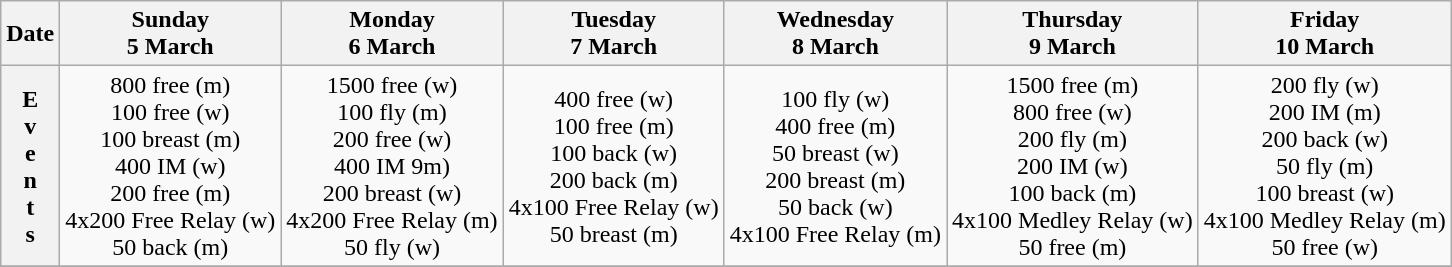<table class=wikitable style="text-align:center">
<tr>
<th>Date</th>
<th>Sunday <br> 5 March</th>
<th>Monday <br> 6 March</th>
<th>Tuesday <br> 7 March</th>
<th>Wednesday <br> 8 March</th>
<th>Thursday <br> 9 March</th>
<th>Friday <br> 10 March</th>
</tr>
<tr>
<th>E <br> v <br> e <br> n <br> t <br> s</th>
<td>800 free (m) <br> 100 free (w) <br> 100 breast (m) <br> 400 IM (w) <br> 200 free (m) <br> 4x200 Free Relay (w) <br> 50 back (m)</td>
<td>1500 free (w) <br> 100 fly (m) <br> 200 free (w) <br> 400 IM 9m) <br> 200 breast (w) <br> 4x200 Free Relay (m) <br> 50 fly (w)</td>
<td>400 free (w) <br> 100 free (m) <br> 100 back (w) <br> 200 back (m) <br> 4x100 Free Relay (w) <br> 50 breast (m)</td>
<td>100 fly (w) <br> 400 free (m) <br> 50 breast (w) <br> 200 breast (m) <br> 50 back (w) <br> 4x100 Free Relay (m)</td>
<td>1500 free (m) <br> 800 free (w) <br> 200 fly (m) <br> 200 IM (w) <br> 100 back (m) <br> 4x100 Medley Relay (w) <br> 50 free (m)</td>
<td>200 fly (w) <br> 200 IM (m) <br> 200 back (w) <br> 50 fly (m) <br> 100 breast (w) <br> 4x100 Medley Relay (m) <br> 50 free (w)</td>
</tr>
<tr>
</tr>
</table>
